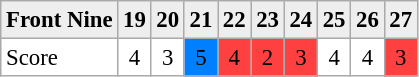<table cellpadding="3" cellspacing="0" border="1" style="font-size: 95%; border: #aaa solid 1px; border-collapse: collapse;">
<tr style="background:#eeeeee;">
<th align="left">Front Nine</th>
<th>19</th>
<th>20</th>
<th>21</th>
<th>22</th>
<th>23</th>
<th>24</th>
<th>25</th>
<th>26</th>
<th>27</th>
</tr>
<tr>
<td>Score</td>
<td align="center">4</td>
<td align="center">3</td>
<td align="center" style="background:#007FFF;">5</td>
<td align="center" style="background:#FF4040;">4</td>
<td align="center" style="background:#FF4040;">2</td>
<td align="center" style="background:#FF4040;">3</td>
<td align="center">4</td>
<td align="center">4</td>
<td align="center" style="background:#FF4040;">3</td>
</tr>
</table>
